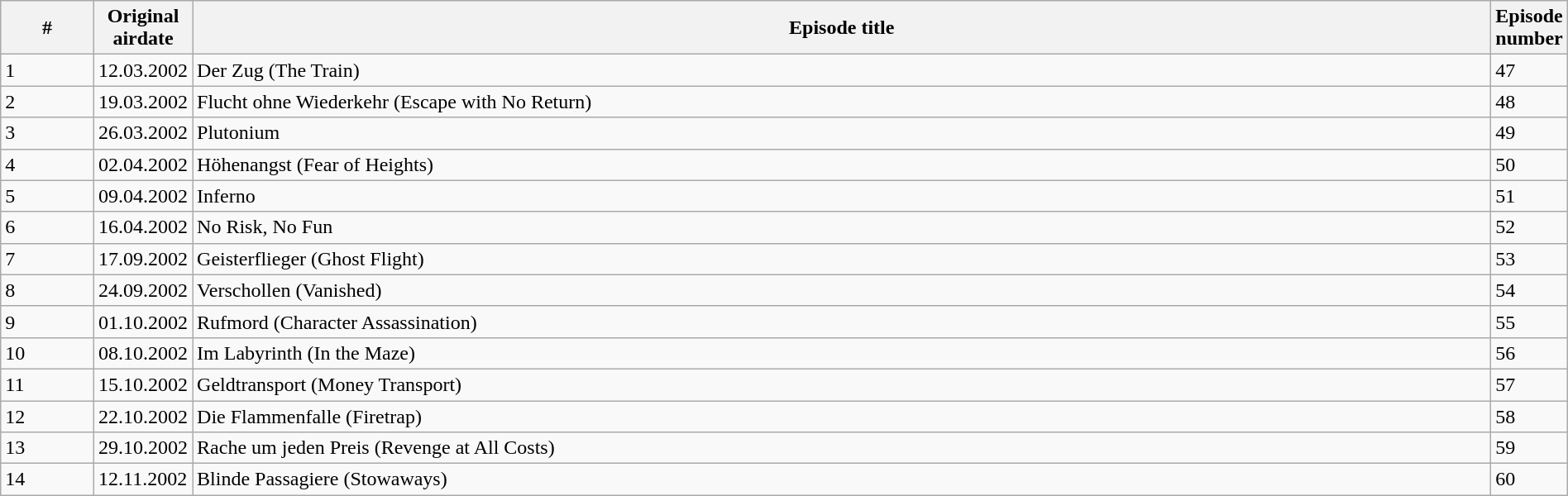<table class="wikitable"  width="100%">
<tr>
<th>#</th>
<th width="10px">Original airdate</th>
<th>Episode title</th>
<th width="10px">Episode number</th>
</tr>
<tr>
<td>1</td>
<td>12.03.2002</td>
<td>Der Zug (The Train)</td>
<td>47</td>
</tr>
<tr>
<td>2</td>
<td>19.03.2002</td>
<td>Flucht ohne Wiederkehr (Escape with No Return)</td>
<td>48</td>
</tr>
<tr>
<td>3</td>
<td>26.03.2002</td>
<td>Plutonium</td>
<td>49</td>
</tr>
<tr>
<td>4</td>
<td>02.04.2002</td>
<td>Höhenangst (Fear of Heights)</td>
<td>50</td>
</tr>
<tr>
<td>5</td>
<td>09.04.2002</td>
<td>Inferno</td>
<td>51</td>
</tr>
<tr>
<td>6</td>
<td>16.04.2002</td>
<td>No Risk, No Fun</td>
<td>52</td>
</tr>
<tr>
<td>7</td>
<td>17.09.2002</td>
<td>Geisterflieger (Ghost Flight)</td>
<td>53</td>
</tr>
<tr>
<td>8</td>
<td>24.09.2002</td>
<td>Verschollen (Vanished)</td>
<td>54</td>
</tr>
<tr>
<td>9</td>
<td>01.10.2002</td>
<td>Rufmord (Character Assassination)</td>
<td>55</td>
</tr>
<tr>
<td>10</td>
<td>08.10.2002</td>
<td>Im Labyrinth (In the Maze)</td>
<td>56</td>
</tr>
<tr>
<td>11</td>
<td>15.10.2002</td>
<td>Geldtransport (Money Transport)</td>
<td>57</td>
</tr>
<tr>
<td>12</td>
<td>22.10.2002</td>
<td>Die Flammenfalle (Firetrap)</td>
<td>58</td>
</tr>
<tr>
<td>13</td>
<td>29.10.2002</td>
<td>Rache um jeden Preis (Revenge at All Costs)</td>
<td>59</td>
</tr>
<tr>
<td>14</td>
<td>12.11.2002</td>
<td>Blinde Passagiere (Stowaways)</td>
<td>60</td>
</tr>
</table>
